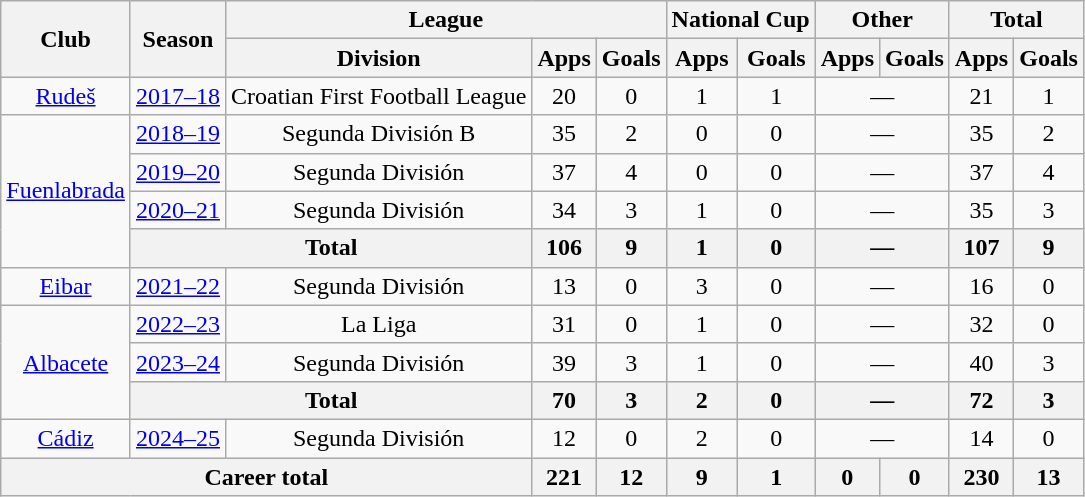<table class="wikitable" style="text-align:center">
<tr>
<th rowspan="2">Club</th>
<th rowspan="2">Season</th>
<th colspan="3">League</th>
<th colspan="2">National Cup</th>
<th colspan="2">Other</th>
<th colspan="2">Total</th>
</tr>
<tr>
<th>Division</th>
<th>Apps</th>
<th>Goals</th>
<th>Apps</th>
<th>Goals</th>
<th>Apps</th>
<th>Goals</th>
<th>Apps</th>
<th>Goals</th>
</tr>
<tr>
<td rowspan="1"><a href='#'>Rudeš</a></td>
<td><a href='#'>2017–18</a></td>
<td>Croatian First Football League</td>
<td>20</td>
<td>0</td>
<td>1</td>
<td>1</td>
<td colspan="2">—</td>
<td>21</td>
<td>1</td>
</tr>
<tr>
<td rowspan="4"><a href='#'>Fuenlabrada</a></td>
<td><a href='#'>2018–19</a></td>
<td>Segunda División B</td>
<td>35</td>
<td>2</td>
<td>0</td>
<td>0</td>
<td colspan="2">—</td>
<td>35</td>
<td>2</td>
</tr>
<tr>
<td><a href='#'>2019–20</a></td>
<td>Segunda División</td>
<td>37</td>
<td>4</td>
<td>0</td>
<td>0</td>
<td colspan="2">—</td>
<td>37</td>
<td>4</td>
</tr>
<tr>
<td><a href='#'>2020–21</a></td>
<td>Segunda División</td>
<td>34</td>
<td>3</td>
<td>1</td>
<td>0</td>
<td colspan="2">—</td>
<td>35</td>
<td>3</td>
</tr>
<tr>
<th colspan="2">Total</th>
<th>106</th>
<th>9</th>
<th>1</th>
<th>0</th>
<th colspan="2">—</th>
<th>107</th>
<th>9</th>
</tr>
<tr>
<td rowspan="1"><a href='#'>Eibar</a></td>
<td><a href='#'>2021–22</a></td>
<td>Segunda División</td>
<td>13</td>
<td>0</td>
<td>3</td>
<td>0</td>
<td colspan="2">—</td>
<td>16</td>
<td>0</td>
</tr>
<tr>
<td rowspan="3"><a href='#'>Albacete</a></td>
<td><a href='#'>2022–23</a></td>
<td>La Liga</td>
<td>31</td>
<td>0</td>
<td>1</td>
<td>0</td>
<td colspan="2">—</td>
<td>32</td>
<td>0</td>
</tr>
<tr>
<td><a href='#'>2023–24</a></td>
<td>Segunda División</td>
<td>39</td>
<td>3</td>
<td>1</td>
<td>0</td>
<td colspan="2">—</td>
<td>40</td>
<td>3</td>
</tr>
<tr>
<th colspan="2">Total</th>
<th>70</th>
<th>3</th>
<th>2</th>
<th>0</th>
<th colspan="2">—</th>
<th>72</th>
<th>3</th>
</tr>
<tr>
<td rowspan="1"><a href='#'>Cádiz</a></td>
<td><a href='#'>2024–25</a></td>
<td>Segunda División</td>
<td>12</td>
<td>0</td>
<td>2</td>
<td>0</td>
<td colspan="2">—</td>
<td>14</td>
<td>0</td>
</tr>
<tr>
<th colspan="3">Career total</th>
<th>221</th>
<th>12</th>
<th>9</th>
<th>1</th>
<th>0</th>
<th>0</th>
<th>230</th>
<th>13</th>
</tr>
</table>
